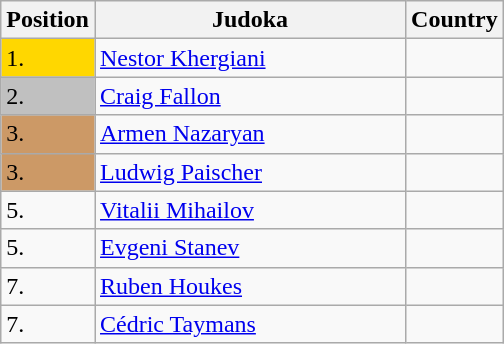<table class=wikitable>
<tr>
<th width=10>Position</th>
<th width=200>Judoka</th>
<th width=10>Country</th>
</tr>
<tr>
<td bgcolor=gold>1.</td>
<td><a href='#'>Nestor Khergiani</a></td>
<td></td>
</tr>
<tr>
<td bgcolor="silver">2.</td>
<td><a href='#'>Craig Fallon</a></td>
<td></td>
</tr>
<tr>
<td bgcolor="CC9966">3.</td>
<td><a href='#'>Armen Nazaryan</a></td>
<td></td>
</tr>
<tr>
<td bgcolor="CC9966">3.</td>
<td><a href='#'>Ludwig Paischer</a></td>
<td></td>
</tr>
<tr>
<td>5.</td>
<td><a href='#'>Vitalii Mihailov</a></td>
<td></td>
</tr>
<tr>
<td>5.</td>
<td><a href='#'>Evgeni Stanev</a></td>
<td></td>
</tr>
<tr>
<td>7.</td>
<td><a href='#'>Ruben Houkes</a></td>
<td></td>
</tr>
<tr>
<td>7.</td>
<td><a href='#'>Cédric Taymans</a></td>
<td></td>
</tr>
</table>
